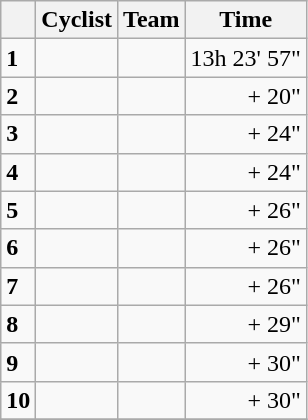<table class="wikitable">
<tr>
<th></th>
<th>Cyclist</th>
<th>Team</th>
<th>Time</th>
</tr>
<tr>
<td><strong>1</strong></td>
<td>  </td>
<td></td>
<td align=right>13h 23' 57"</td>
</tr>
<tr>
<td><strong>2</strong></td>
<td></td>
<td></td>
<td align=right>+ 20"</td>
</tr>
<tr>
<td><strong>3</strong></td>
<td></td>
<td></td>
<td align=right>+ 24"</td>
</tr>
<tr>
<td><strong>4</strong></td>
<td></td>
<td></td>
<td align=right>+ 24"</td>
</tr>
<tr>
<td><strong>5</strong></td>
<td></td>
<td></td>
<td align=right>+ 26"</td>
</tr>
<tr>
<td><strong>6</strong></td>
<td> </td>
<td></td>
<td align=right>+ 26"</td>
</tr>
<tr>
<td><strong>7</strong></td>
<td></td>
<td></td>
<td align=right>+ 26"</td>
</tr>
<tr>
<td><strong>8</strong></td>
<td></td>
<td></td>
<td align=right>+ 29"</td>
</tr>
<tr>
<td><strong>9</strong></td>
<td></td>
<td></td>
<td align=right>+ 30"</td>
</tr>
<tr>
<td><strong>10</strong></td>
<td></td>
<td></td>
<td align=right>+ 30"</td>
</tr>
<tr>
</tr>
</table>
